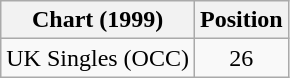<table class="wikitable">
<tr>
<th>Chart (1999)</th>
<th>Position</th>
</tr>
<tr>
<td>UK Singles (OCC)</td>
<td style="text-align:center;">26</td>
</tr>
</table>
